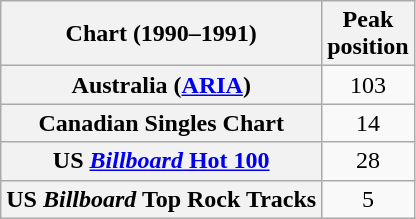<table class="wikitable sortable plainrowheaders">
<tr>
<th>Chart (1990–1991)</th>
<th>Peak<br>position</th>
</tr>
<tr>
<th scope="row">Australia (<a href='#'>ARIA</a>)</th>
<td style="text-align:center;">103</td>
</tr>
<tr>
<th scope="row">Canadian Singles Chart</th>
<td style="text-align:center;">14</td>
</tr>
<tr>
<th scope="row">US <a href='#'><em>Billboard</em> Hot 100</a></th>
<td style="text-align:center;">28</td>
</tr>
<tr>
<th scope="row">US <em>Billboard</em> Top Rock Tracks</th>
<td style="text-align:center;">5</td>
</tr>
</table>
